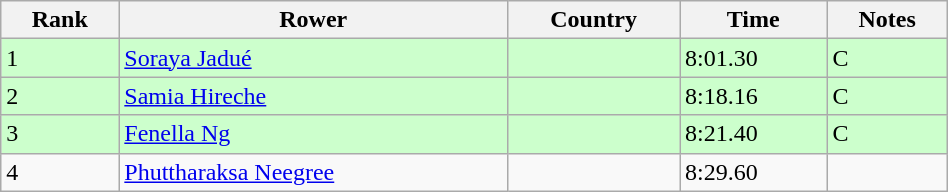<table class="wikitable sortable" width=50%>
<tr>
<th>Rank</th>
<th>Rower</th>
<th>Country</th>
<th>Time</th>
<th>Notes</th>
</tr>
<tr bgcolor=ccffcc>
<td>1</td>
<td><a href='#'>Soraya Jadué</a></td>
<td></td>
<td>8:01.30</td>
<td>C</td>
</tr>
<tr bgcolor=ccffcc>
<td>2</td>
<td><a href='#'>Samia Hireche</a></td>
<td></td>
<td>8:18.16</td>
<td>C</td>
</tr>
<tr bgcolor=ccffcc>
<td>3</td>
<td><a href='#'>Fenella Ng</a></td>
<td></td>
<td>8:21.40</td>
<td>C</td>
</tr>
<tr>
<td>4</td>
<td><a href='#'>Phuttharaksa Neegree</a></td>
<td></td>
<td>8:29.60</td>
<td></td>
</tr>
</table>
